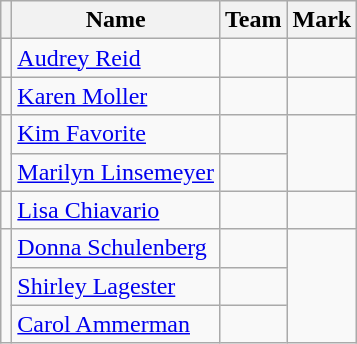<table class=wikitable>
<tr>
<th></th>
<th>Name</th>
<th>Team</th>
<th>Mark</th>
</tr>
<tr>
<td></td>
<td><a href='#'>Audrey Reid</a></td>
<td></td>
<td></td>
</tr>
<tr>
<td></td>
<td><a href='#'>Karen Moller</a></td>
<td></td>
<td></td>
</tr>
<tr>
<td rowspan=2></td>
<td><a href='#'>Kim Favorite</a></td>
<td></td>
<td rowspan=2></td>
</tr>
<tr>
<td><a href='#'>Marilyn Linsemeyer</a></td>
<td></td>
</tr>
<tr>
<td></td>
<td><a href='#'>Lisa Chiavario</a></td>
<td></td>
<td></td>
</tr>
<tr>
<td rowspan=3></td>
<td><a href='#'>Donna Schulenberg</a></td>
<td></td>
<td rowspan=3></td>
</tr>
<tr>
<td><a href='#'>Shirley Lagester</a></td>
<td></td>
</tr>
<tr>
<td><a href='#'>Carol Ammerman</a></td>
<td></td>
</tr>
</table>
